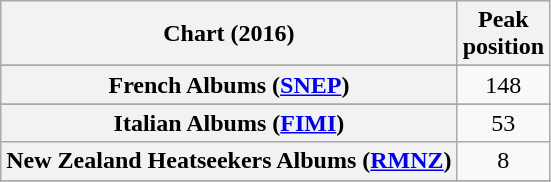<table class="wikitable sortable plainrowheaders" style="text-align:center">
<tr>
<th scope="col">Chart (2016)</th>
<th scope="col">Peak<br> position</th>
</tr>
<tr>
</tr>
<tr>
</tr>
<tr>
</tr>
<tr>
</tr>
<tr>
</tr>
<tr>
<th scope="row">French Albums (<a href='#'>SNEP</a>)</th>
<td>148</td>
</tr>
<tr>
</tr>
<tr>
<th scope="row">Italian Albums (<a href='#'>FIMI</a>)</th>
<td>53</td>
</tr>
<tr>
<th scope="row">New Zealand Heatseekers Albums (<a href='#'>RMNZ</a>)</th>
<td>8</td>
</tr>
<tr>
</tr>
<tr>
</tr>
<tr>
</tr>
<tr>
</tr>
<tr>
</tr>
<tr>
</tr>
</table>
